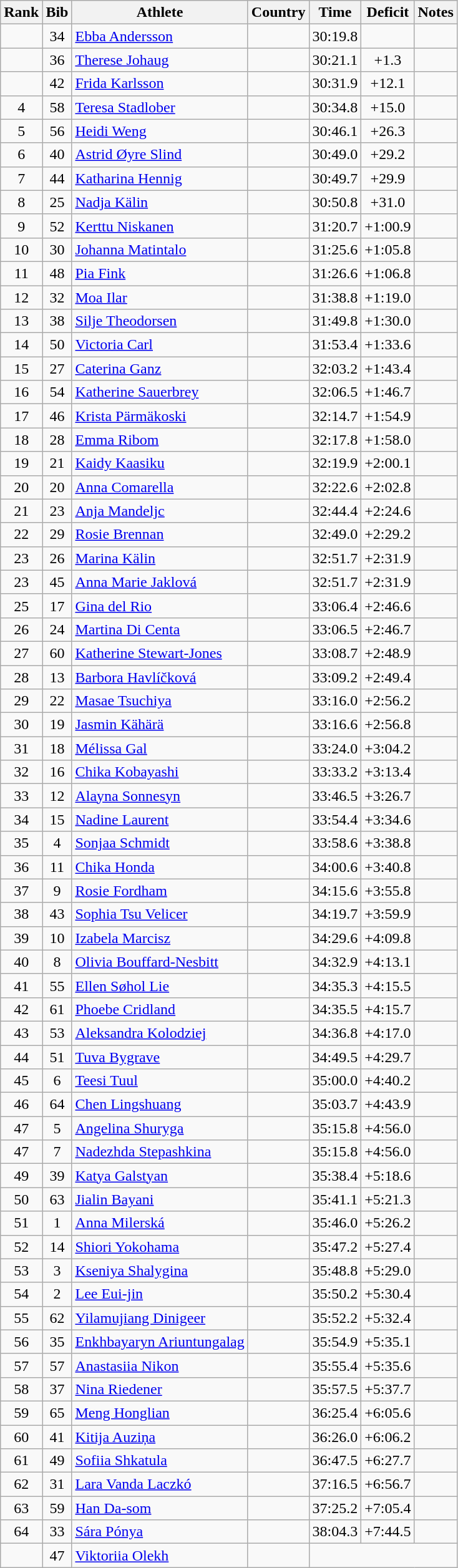<table class="wikitable sortable" style="text-align:center">
<tr>
<th>Rank</th>
<th>Bib</th>
<th>Athlete</th>
<th>Country</th>
<th>Time</th>
<th>Deficit</th>
<th>Notes</th>
</tr>
<tr>
<td></td>
<td>34</td>
<td align=left><a href='#'>Ebba Andersson</a></td>
<td align=left></td>
<td>30:19.8</td>
<td></td>
<td></td>
</tr>
<tr>
<td></td>
<td>36</td>
<td align=left><a href='#'>Therese Johaug</a></td>
<td align=left></td>
<td>30:21.1</td>
<td>+1.3</td>
<td></td>
</tr>
<tr>
<td></td>
<td>42</td>
<td align=left><a href='#'>Frida Karlsson</a></td>
<td align=left></td>
<td>30:31.9</td>
<td>+12.1</td>
<td></td>
</tr>
<tr>
<td>4</td>
<td>58</td>
<td align=left><a href='#'>Teresa Stadlober</a></td>
<td align=left></td>
<td>30:34.8</td>
<td>+15.0</td>
<td></td>
</tr>
<tr>
<td>5</td>
<td>56</td>
<td align=left><a href='#'>Heidi Weng</a></td>
<td align=left></td>
<td>30:46.1</td>
<td>+26.3</td>
<td></td>
</tr>
<tr>
<td>6</td>
<td>40</td>
<td align=left><a href='#'>Astrid Øyre Slind</a></td>
<td align=left></td>
<td>30:49.0</td>
<td>+29.2</td>
<td></td>
</tr>
<tr>
<td>7</td>
<td>44</td>
<td align=left><a href='#'>Katharina Hennig</a></td>
<td align=left></td>
<td>30:49.7</td>
<td>+29.9</td>
<td></td>
</tr>
<tr>
<td>8</td>
<td>25</td>
<td align=left><a href='#'>Nadja Kälin</a></td>
<td align=left></td>
<td>30:50.8</td>
<td>+31.0</td>
<td></td>
</tr>
<tr>
<td>9</td>
<td>52</td>
<td align=left><a href='#'>Kerttu Niskanen</a></td>
<td align=left></td>
<td>31:20.7</td>
<td>+1:00.9</td>
<td></td>
</tr>
<tr>
<td>10</td>
<td>30</td>
<td align=left><a href='#'>Johanna Matintalo</a></td>
<td align=left></td>
<td>31:25.6</td>
<td>+1:05.8</td>
<td></td>
</tr>
<tr>
<td>11</td>
<td>48</td>
<td align=left><a href='#'>Pia Fink</a></td>
<td align=left></td>
<td>31:26.6</td>
<td>+1:06.8</td>
<td></td>
</tr>
<tr>
<td>12</td>
<td>32</td>
<td align=left><a href='#'>Moa Ilar</a></td>
<td align=left></td>
<td>31:38.8</td>
<td>+1:19.0</td>
<td></td>
</tr>
<tr>
<td>13</td>
<td>38</td>
<td align=left><a href='#'>Silje Theodorsen</a></td>
<td align=left></td>
<td>31:49.8</td>
<td>+1:30.0</td>
<td></td>
</tr>
<tr>
<td>14</td>
<td>50</td>
<td align=left><a href='#'>Victoria Carl</a></td>
<td align=left></td>
<td>31:53.4</td>
<td>+1:33.6</td>
<td></td>
</tr>
<tr>
<td>15</td>
<td>27</td>
<td align=left><a href='#'>Caterina Ganz</a></td>
<td align=left></td>
<td>32:03.2</td>
<td>+1:43.4</td>
<td></td>
</tr>
<tr>
<td>16</td>
<td>54</td>
<td align=left><a href='#'>Katherine Sauerbrey</a></td>
<td align=left></td>
<td>32:06.5</td>
<td>+1:46.7</td>
<td></td>
</tr>
<tr>
<td>17</td>
<td>46</td>
<td align=left><a href='#'>Krista Pärmäkoski</a></td>
<td align=left></td>
<td>32:14.7</td>
<td>+1:54.9</td>
<td></td>
</tr>
<tr>
<td>18</td>
<td>28</td>
<td align=left><a href='#'>Emma Ribom</a></td>
<td align=left></td>
<td>32:17.8</td>
<td>+1:58.0</td>
<td></td>
</tr>
<tr>
<td>19</td>
<td>21</td>
<td align=left><a href='#'>Kaidy Kaasiku</a></td>
<td align=left></td>
<td>32:19.9</td>
<td>+2:00.1</td>
<td></td>
</tr>
<tr>
<td>20</td>
<td>20</td>
<td align=left><a href='#'>Anna Comarella</a></td>
<td align=left></td>
<td>32:22.6</td>
<td>+2:02.8</td>
<td></td>
</tr>
<tr>
<td>21</td>
<td>23</td>
<td align=left><a href='#'>Anja Mandeljc</a></td>
<td align=left></td>
<td>32:44.4</td>
<td>+2:24.6</td>
<td></td>
</tr>
<tr>
<td>22</td>
<td>29</td>
<td align=left><a href='#'>Rosie Brennan</a></td>
<td align=left></td>
<td>32:49.0</td>
<td>+2:29.2</td>
<td></td>
</tr>
<tr>
<td>23</td>
<td>26</td>
<td align=left><a href='#'>Marina Kälin</a></td>
<td align=left></td>
<td>32:51.7</td>
<td>+2:31.9</td>
<td></td>
</tr>
<tr>
<td>23</td>
<td>45</td>
<td align=left><a href='#'>Anna Marie Jaklová</a></td>
<td align=left></td>
<td>32:51.7</td>
<td>+2:31.9</td>
<td></td>
</tr>
<tr>
<td>25</td>
<td>17</td>
<td align=left><a href='#'>Gina del Rio</a></td>
<td align=left></td>
<td>33:06.4</td>
<td>+2:46.6</td>
<td></td>
</tr>
<tr>
<td>26</td>
<td>24</td>
<td align=left><a href='#'>Martina Di Centa</a></td>
<td align=left></td>
<td>33:06.5</td>
<td>+2:46.7</td>
<td></td>
</tr>
<tr>
<td>27</td>
<td>60</td>
<td align=left><a href='#'>Katherine Stewart-Jones</a></td>
<td align=left></td>
<td>33:08.7</td>
<td>+2:48.9</td>
<td></td>
</tr>
<tr>
<td>28</td>
<td>13</td>
<td align=left><a href='#'>Barbora Havlíčková</a></td>
<td align=left></td>
<td>33:09.2</td>
<td>+2:49.4</td>
<td></td>
</tr>
<tr>
<td>29</td>
<td>22</td>
<td align=left><a href='#'>Masae Tsuchiya</a></td>
<td align=left></td>
<td>33:16.0</td>
<td>+2:56.2</td>
<td></td>
</tr>
<tr>
<td>30</td>
<td>19</td>
<td align=left><a href='#'>Jasmin Kähärä</a></td>
<td align=left></td>
<td>33:16.6</td>
<td>+2:56.8</td>
<td></td>
</tr>
<tr>
<td>31</td>
<td>18</td>
<td align=left><a href='#'>Mélissa Gal</a></td>
<td align=left></td>
<td>33:24.0</td>
<td>+3:04.2</td>
<td></td>
</tr>
<tr>
<td>32</td>
<td>16</td>
<td align=left><a href='#'>Chika Kobayashi</a></td>
<td align=left></td>
<td>33:33.2</td>
<td>+3:13.4</td>
<td></td>
</tr>
<tr>
<td>33</td>
<td>12</td>
<td align=left><a href='#'>Alayna Sonnesyn</a></td>
<td align=left></td>
<td>33:46.5</td>
<td>+3:26.7</td>
<td></td>
</tr>
<tr>
<td>34</td>
<td>15</td>
<td align=left><a href='#'>Nadine Laurent</a></td>
<td align=left></td>
<td>33:54.4</td>
<td>+3:34.6</td>
<td></td>
</tr>
<tr>
<td>35</td>
<td>4</td>
<td align=left><a href='#'>Sonjaa Schmidt</a></td>
<td align=left></td>
<td>33:58.6</td>
<td>+3:38.8</td>
<td></td>
</tr>
<tr>
<td>36</td>
<td>11</td>
<td align=left><a href='#'>Chika Honda</a></td>
<td align=left></td>
<td>34:00.6</td>
<td>+3:40.8</td>
<td></td>
</tr>
<tr>
<td>37</td>
<td>9</td>
<td align=left><a href='#'>Rosie Fordham</a></td>
<td align=left></td>
<td>34:15.6</td>
<td>+3:55.8</td>
<td></td>
</tr>
<tr>
<td>38</td>
<td>43</td>
<td align=left><a href='#'>Sophia Tsu Velicer</a></td>
<td align=left></td>
<td>34:19.7</td>
<td>+3:59.9</td>
<td></td>
</tr>
<tr>
<td>39</td>
<td>10</td>
<td align=left><a href='#'>Izabela Marcisz</a></td>
<td align=left></td>
<td>34:29.6</td>
<td>+4:09.8</td>
<td></td>
</tr>
<tr>
<td>40</td>
<td>8</td>
<td align=left><a href='#'>Olivia Bouffard-Nesbitt</a></td>
<td align=left></td>
<td>34:32.9</td>
<td>+4:13.1</td>
<td></td>
</tr>
<tr>
<td>41</td>
<td>55</td>
<td align=left><a href='#'>Ellen Søhol Lie</a></td>
<td align=left></td>
<td>34:35.3</td>
<td>+4:15.5</td>
<td></td>
</tr>
<tr>
<td>42</td>
<td>61</td>
<td align=left><a href='#'>Phoebe Cridland</a></td>
<td align=left></td>
<td>34:35.5</td>
<td>+4:15.7</td>
<td></td>
</tr>
<tr>
<td>43</td>
<td>53</td>
<td align=left><a href='#'>Aleksandra Kolodziej</a></td>
<td align=left></td>
<td>34:36.8</td>
<td>+4:17.0</td>
<td></td>
</tr>
<tr>
<td>44</td>
<td>51</td>
<td align=left><a href='#'>Tuva Bygrave</a></td>
<td align=left></td>
<td>34:49.5</td>
<td>+4:29.7</td>
<td></td>
</tr>
<tr>
<td>45</td>
<td>6</td>
<td align=left><a href='#'>Teesi Tuul</a></td>
<td align=left></td>
<td>35:00.0</td>
<td>+4:40.2</td>
<td></td>
</tr>
<tr>
<td>46</td>
<td>64</td>
<td align=left><a href='#'>Chen Lingshuang</a></td>
<td align=left></td>
<td>35:03.7</td>
<td>+4:43.9</td>
<td></td>
</tr>
<tr>
<td>47</td>
<td>5</td>
<td align=left><a href='#'>Angelina Shuryga</a></td>
<td align=left></td>
<td>35:15.8</td>
<td>+4:56.0</td>
<td></td>
</tr>
<tr>
<td>47</td>
<td>7</td>
<td align=left><a href='#'>Nadezhda Stepashkina</a></td>
<td align=left></td>
<td>35:15.8</td>
<td>+4:56.0</td>
<td></td>
</tr>
<tr>
<td>49</td>
<td>39</td>
<td align=left><a href='#'>Katya Galstyan</a></td>
<td align=left></td>
<td>35:38.4</td>
<td>+5:18.6</td>
<td></td>
</tr>
<tr>
<td>50</td>
<td>63</td>
<td align=left><a href='#'>Jialin Bayani</a></td>
<td align=left></td>
<td>35:41.1</td>
<td>+5:21.3</td>
<td></td>
</tr>
<tr>
<td>51</td>
<td>1</td>
<td align=left><a href='#'>Anna Milerská</a></td>
<td align=left></td>
<td>35:46.0</td>
<td>+5:26.2</td>
<td></td>
</tr>
<tr>
<td>52</td>
<td>14</td>
<td align=left><a href='#'>Shiori Yokohama</a></td>
<td align=left></td>
<td>35:47.2</td>
<td>+5:27.4</td>
<td></td>
</tr>
<tr>
<td>53</td>
<td>3</td>
<td align=left><a href='#'>Kseniya Shalygina</a></td>
<td align=left></td>
<td>35:48.8</td>
<td>+5:29.0</td>
<td></td>
</tr>
<tr>
<td>54</td>
<td>2</td>
<td align=left><a href='#'>Lee Eui-jin</a></td>
<td align=left></td>
<td>35:50.2</td>
<td>+5:30.4</td>
<td></td>
</tr>
<tr>
<td>55</td>
<td>62</td>
<td align=left><a href='#'>Yilamujiang Dinigeer</a></td>
<td align=left></td>
<td>35:52.2</td>
<td>+5:32.4</td>
<td></td>
</tr>
<tr>
<td>56</td>
<td>35</td>
<td align=left><a href='#'>Enkhbayaryn Ariuntungalag</a></td>
<td align=left></td>
<td>35:54.9</td>
<td>+5:35.1</td>
<td></td>
</tr>
<tr>
<td>57</td>
<td>57</td>
<td align=left><a href='#'>Anastasiia Nikon</a></td>
<td align=left></td>
<td>35:55.4</td>
<td>+5:35.6</td>
<td></td>
</tr>
<tr>
<td>58</td>
<td>37</td>
<td align=left><a href='#'>Nina Riedener</a></td>
<td align=left></td>
<td>35:57.5</td>
<td>+5:37.7</td>
<td></td>
</tr>
<tr>
<td>59</td>
<td>65</td>
<td align=left><a href='#'>Meng Honglian</a></td>
<td align=left></td>
<td>36:25.4</td>
<td>+6:05.6</td>
<td></td>
</tr>
<tr>
<td>60</td>
<td>41</td>
<td align=left><a href='#'>Kitija Auziņa</a></td>
<td align=left></td>
<td>36:26.0</td>
<td>+6:06.2</td>
<td></td>
</tr>
<tr>
<td>61</td>
<td>49</td>
<td align=left><a href='#'>Sofiia Shkatula</a></td>
<td align=left></td>
<td>36:47.5</td>
<td>+6:27.7</td>
<td></td>
</tr>
<tr>
<td>62</td>
<td>31</td>
<td align=left><a href='#'>Lara Vanda Laczkó</a></td>
<td align=left></td>
<td>37:16.5</td>
<td>+6:56.7</td>
<td></td>
</tr>
<tr>
<td>63</td>
<td>59</td>
<td align=left><a href='#'>Han Da-som</a></td>
<td align=left></td>
<td>37:25.2</td>
<td>+7:05.4</td>
<td></td>
</tr>
<tr>
<td>64</td>
<td>33</td>
<td align=left><a href='#'>Sára Pónya</a></td>
<td align=left></td>
<td>38:04.3</td>
<td>+7:44.5</td>
<td></td>
</tr>
<tr>
<td></td>
<td>47</td>
<td align=left><a href='#'>Viktoriia Olekh</a></td>
<td align=left></td>
<td colspan=3></td>
</tr>
</table>
